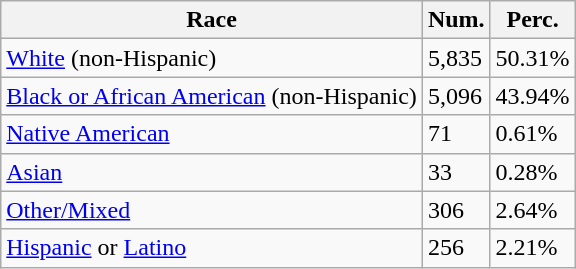<table class="wikitable">
<tr>
<th>Race</th>
<th>Num.</th>
<th>Perc.</th>
</tr>
<tr>
<td><a href='#'>White</a> (non-Hispanic)</td>
<td>5,835</td>
<td>50.31%</td>
</tr>
<tr>
<td><a href='#'>Black or African American</a> (non-Hispanic)</td>
<td>5,096</td>
<td>43.94%</td>
</tr>
<tr>
<td><a href='#'>Native American</a></td>
<td>71</td>
<td>0.61%</td>
</tr>
<tr>
<td><a href='#'>Asian</a></td>
<td>33</td>
<td>0.28%</td>
</tr>
<tr>
<td><a href='#'>Other/Mixed</a></td>
<td>306</td>
<td>2.64%</td>
</tr>
<tr>
<td><a href='#'>Hispanic</a> or <a href='#'>Latino</a></td>
<td>256</td>
<td>2.21%</td>
</tr>
</table>
